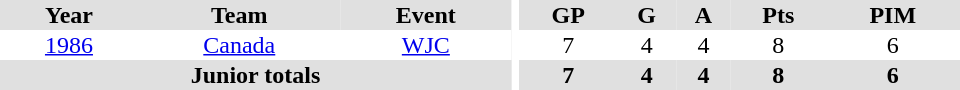<table border="0" cellpadding="1" cellspacing="0" ID="Table3" style="text-align:center; width:40em">
<tr bgcolor="#e0e0e0">
<th>Year</th>
<th>Team</th>
<th>Event</th>
<th rowspan="102" bgcolor="#ffffff"></th>
<th>GP</th>
<th>G</th>
<th>A</th>
<th>Pts</th>
<th>PIM</th>
</tr>
<tr>
<td><a href='#'>1986</a></td>
<td><a href='#'>Canada</a></td>
<td><a href='#'>WJC</a></td>
<td>7</td>
<td>4</td>
<td>4</td>
<td>8</td>
<td>6</td>
</tr>
<tr bgcolor="#e0e0e0">
<th colspan="3">Junior totals</th>
<th>7</th>
<th>4</th>
<th>4</th>
<th>8</th>
<th>6</th>
</tr>
</table>
